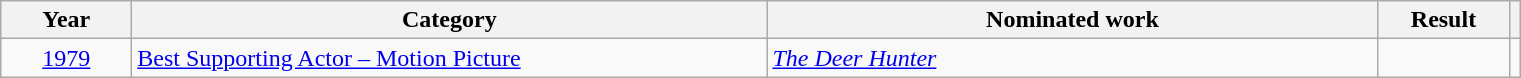<table class=wikitable>
<tr>
<th scope="col" style="width:5em;">Year</th>
<th scope="col" style="width:26em;">Category</th>
<th scope="col" style="width:25em;">Nominated work</th>
<th scope="col" style="width:5em;">Result</th>
<th></th>
</tr>
<tr>
<td style="text-align:center;"><a href='#'>1979</a></td>
<td><a href='#'>Best Supporting Actor – Motion Picture</a></td>
<td><em><a href='#'>The Deer Hunter</a></em></td>
<td></td>
<td style="text-align:center;"></td>
</tr>
</table>
